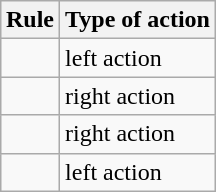<table class="wikitable" style="margin: 1em auto 1em auto;">
<tr>
<th>Rule</th>
<th>Type of action</th>
</tr>
<tr>
<td></td>
<td>left action</td>
</tr>
<tr>
<td></td>
<td>right action</td>
</tr>
<tr>
<td></td>
<td>right action</td>
</tr>
<tr>
<td></td>
<td>left action</td>
</tr>
</table>
